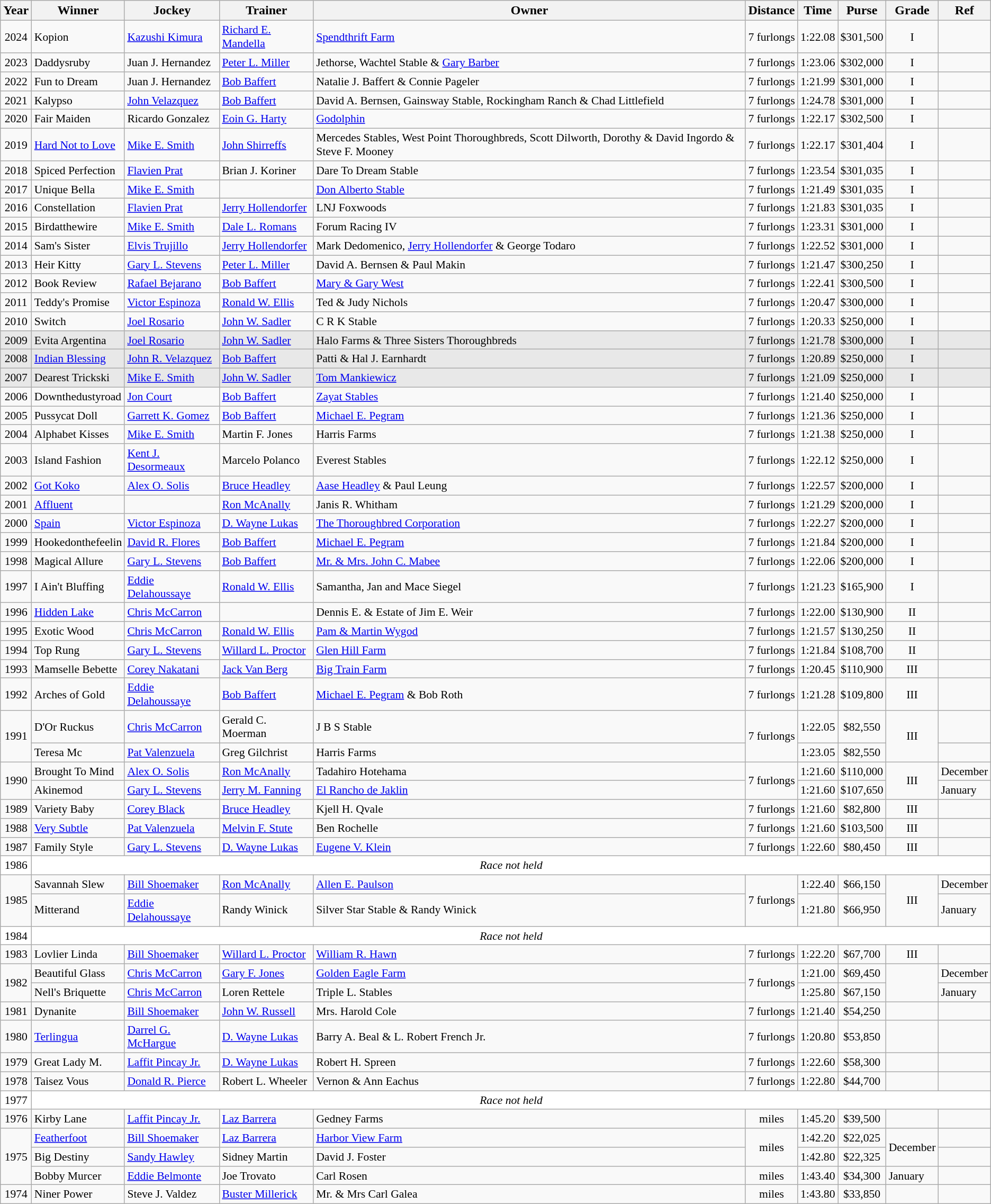<table class="wikitable sortable">
<tr>
<th>Year</th>
<th>Winner</th>
<th>Jockey</th>
<th>Trainer</th>
<th>Owner</th>
<th>Distance</th>
<th>Time</th>
<th>Purse</th>
<th>Grade</th>
<th>Ref</th>
</tr>
<tr style="font-size:90%;">
<td align=center>2024</td>
<td>Kopion</td>
<td><a href='#'>Kazushi Kimura</a></td>
<td><a href='#'>Richard E. Mandella</a></td>
<td><a href='#'>Spendthrift Farm</a></td>
<td align=center>7 furlongs</td>
<td align=center>1:22.08</td>
<td align=center>$301,500</td>
<td align=center>I</td>
<td></td>
</tr>
<tr style="font-size:90%;">
<td align=center>2023</td>
<td>Daddysruby</td>
<td>Juan J. Hernandez</td>
<td><a href='#'>Peter L. Miller</a></td>
<td>Jethorse, Wachtel Stable & <a href='#'>Gary Barber</a></td>
<td align=center>7 furlongs</td>
<td align=center>1:23.06</td>
<td align=center>$302,000</td>
<td align=center>I</td>
<td></td>
</tr>
<tr style="font-size:90%;">
<td align=center>2022</td>
<td>Fun to Dream</td>
<td>Juan J. Hernandez</td>
<td><a href='#'>Bob Baffert</a></td>
<td>Natalie J. Baffert & Connie Pageler</td>
<td align=center>7 furlongs</td>
<td align=center>1:21.99</td>
<td align=center>$301,000</td>
<td align=center>I</td>
<td></td>
</tr>
<tr style="font-size:90%;">
<td align=center>2021</td>
<td>Kalypso</td>
<td><a href='#'>John Velazquez</a></td>
<td><a href='#'>Bob Baffert</a></td>
<td>David A. Bernsen, Gainsway Stable, Rockingham Ranch & Chad Littlefield</td>
<td align=center>7 furlongs</td>
<td align=center>1:24.78</td>
<td align=center>$301,000</td>
<td align=center>I</td>
<td></td>
</tr>
<tr style="font-size:90%;">
<td align=center>2020</td>
<td>Fair Maiden</td>
<td>Ricardo Gonzalez</td>
<td><a href='#'>Eoin G. Harty</a></td>
<td><a href='#'>Godolphin</a></td>
<td align=center>7 furlongs</td>
<td align=center>1:22.17</td>
<td align=center>$302,500</td>
<td align=center>I</td>
<td></td>
</tr>
<tr style="font-size:90%;">
<td align=center>2019</td>
<td><a href='#'>Hard Not to Love</a></td>
<td><a href='#'>Mike E. Smith</a></td>
<td><a href='#'>John Shirreffs</a></td>
<td>Mercedes Stables, West Point Thoroughbreds, Scott Dilworth, Dorothy & David Ingordo & Steve F. Mooney</td>
<td align=center>7 furlongs</td>
<td align=center>1:22.17</td>
<td align=center>$301,404</td>
<td align=center>I</td>
<td></td>
</tr>
<tr style="font-size:90%;">
<td align=center>2018</td>
<td>Spiced Perfection</td>
<td><a href='#'>Flavien Prat</a></td>
<td>Brian J. Koriner</td>
<td>Dare To Dream Stable</td>
<td align=center>7 furlongs</td>
<td align=center>1:23.54</td>
<td align=center>$301,035</td>
<td align=center>I</td>
<td></td>
</tr>
<tr style="font-size:90%;">
<td align=center>2017</td>
<td>Unique Bella</td>
<td><a href='#'>Mike E. Smith</a></td>
<td></td>
<td><a href='#'>Don Alberto Stable</a></td>
<td align=center>7 furlongs</td>
<td align=center>1:21.49</td>
<td align=center>$301,035</td>
<td align=center>I</td>
<td></td>
</tr>
<tr style="font-size:90%;">
<td align=center>2016</td>
<td>Constellation</td>
<td><a href='#'>Flavien Prat</a></td>
<td><a href='#'>Jerry Hollendorfer</a></td>
<td>LNJ Foxwoods</td>
<td align=center>7 furlongs</td>
<td align=center>1:21.83</td>
<td align=center>$301,035</td>
<td align=center>I</td>
<td></td>
</tr>
<tr style="font-size:90%;">
<td align=center>2015</td>
<td>Birdatthewire</td>
<td><a href='#'>Mike E. Smith</a></td>
<td><a href='#'>Dale L. Romans</a></td>
<td>Forum Racing IV</td>
<td align=center>7 furlongs</td>
<td align=center>1:23.31</td>
<td align=center>$301,000</td>
<td align=center>I</td>
<td></td>
</tr>
<tr style="font-size:90%;">
<td align=center>2014</td>
<td>Sam's Sister</td>
<td><a href='#'>Elvis Trujillo</a></td>
<td><a href='#'>Jerry Hollendorfer</a></td>
<td>Mark Dedomenico, <a href='#'>Jerry Hollendorfer</a> & George Todaro</td>
<td align=center>7 furlongs</td>
<td align=center>1:22.52</td>
<td align=center>$301,000</td>
<td align=center>I</td>
<td></td>
</tr>
<tr style="font-size:90%;">
<td align=center>2013</td>
<td>Heir Kitty</td>
<td><a href='#'>Gary L. Stevens</a></td>
<td><a href='#'>Peter L. Miller</a></td>
<td>David A. Bernsen & Paul Makin</td>
<td align=center>7 furlongs</td>
<td align=center>1:21.47</td>
<td align=center>$300,250</td>
<td align=center>I</td>
<td></td>
</tr>
<tr style="font-size:90%;">
<td align=center>2012</td>
<td>Book Review</td>
<td><a href='#'>Rafael Bejarano</a></td>
<td><a href='#'>Bob Baffert</a></td>
<td><a href='#'>Mary & Gary West</a></td>
<td align=center>7 furlongs</td>
<td align=center>1:22.41</td>
<td align=center>$300,500</td>
<td align=center>I</td>
<td></td>
</tr>
<tr style="font-size:90%;">
<td align=center>2011</td>
<td>Teddy's Promise</td>
<td><a href='#'>Victor Espinoza</a></td>
<td><a href='#'>Ronald W. Ellis</a></td>
<td>Ted & Judy Nichols</td>
<td align=center>7 furlongs</td>
<td align=center>1:20.47</td>
<td align=center>$300,000</td>
<td align=center>I</td>
<td></td>
</tr>
<tr style="font-size:90%;">
<td align=center>2010</td>
<td>Switch</td>
<td><a href='#'>Joel Rosario</a></td>
<td><a href='#'>John W. Sadler</a></td>
<td>C R K Stable</td>
<td align=center>7 furlongs</td>
<td align=center>1:20.33</td>
<td align=center>$250,000</td>
<td align=center>I</td>
<td></td>
</tr>
<tr style="font-size:90%; background-color:#E8E8E8">
<td align=center>2009</td>
<td>Evita Argentina</td>
<td><a href='#'>Joel Rosario</a></td>
<td><a href='#'>John W. Sadler</a></td>
<td>Halo Farms & Three Sisters Thoroughbreds</td>
<td align=center>7 furlongs</td>
<td align=center>1:21.78</td>
<td align=center>$300,000</td>
<td align=center>I</td>
<td></td>
</tr>
<tr style="font-size:90%; background-color:#E8E8E8">
<td align=center>2008</td>
<td><a href='#'>Indian Blessing</a></td>
<td><a href='#'>John R. Velazquez</a></td>
<td><a href='#'>Bob Baffert</a></td>
<td>Patti & Hal J. Earnhardt</td>
<td align=center>7 furlongs</td>
<td align=center>1:20.89</td>
<td align=center>$250,000</td>
<td align=center>I</td>
<td></td>
</tr>
<tr style="font-size:90%; background-color:#E8E8E8">
<td align=center>2007</td>
<td>Dearest Trickski</td>
<td><a href='#'>Mike E. Smith</a></td>
<td><a href='#'>John W. Sadler</a></td>
<td><a href='#'>Tom Mankiewicz</a></td>
<td align=center>7 furlongs</td>
<td align=center>1:21.09</td>
<td align=center>$250,000</td>
<td align=center>I</td>
<td></td>
</tr>
<tr style="font-size:90%;">
<td align=center>2006</td>
<td>Downthedustyroad</td>
<td><a href='#'>Jon Court</a></td>
<td><a href='#'>Bob Baffert</a></td>
<td><a href='#'>Zayat Stables</a></td>
<td align=center>7 furlongs</td>
<td align=center>1:21.40</td>
<td align=center>$250,000</td>
<td align=center>I</td>
<td></td>
</tr>
<tr style="font-size:90%;">
<td align=center>2005</td>
<td>Pussycat Doll</td>
<td><a href='#'>Garrett K. Gomez</a></td>
<td><a href='#'>Bob Baffert</a></td>
<td><a href='#'>Michael E. Pegram</a></td>
<td align=center>7 furlongs</td>
<td align=center>1:21.36</td>
<td align=center>$250,000</td>
<td align=center>I</td>
<td></td>
</tr>
<tr style="font-size:90%;">
<td align=center>2004</td>
<td>Alphabet Kisses</td>
<td><a href='#'>Mike E. Smith</a></td>
<td>Martin F. Jones</td>
<td>Harris Farms</td>
<td align=center>7 furlongs</td>
<td align=center>1:21.38</td>
<td align=center>$250,000</td>
<td align=center>I</td>
<td></td>
</tr>
<tr style="font-size:90%;">
<td align=center>2003</td>
<td>Island Fashion</td>
<td><a href='#'>Kent J. Desormeaux</a></td>
<td>Marcelo Polanco</td>
<td>Everest Stables</td>
<td align=center>7 furlongs</td>
<td align=center>1:22.12</td>
<td align=center>$250,000</td>
<td align=center>I</td>
<td></td>
</tr>
<tr style="font-size:90%;">
<td align=center>2002</td>
<td><a href='#'>Got Koko</a></td>
<td><a href='#'>Alex O. Solis</a></td>
<td><a href='#'>Bruce Headley</a></td>
<td><a href='#'>Aase Headley</a> & Paul Leung</td>
<td align=center>7 furlongs</td>
<td align=center>1:22.57</td>
<td align=center>$200,000</td>
<td align=center>I</td>
<td></td>
</tr>
<tr style="font-size:90%;">
<td align=center>2001</td>
<td><a href='#'>Affluent</a></td>
<td></td>
<td><a href='#'>Ron McAnally</a></td>
<td>Janis R. Whitham</td>
<td align=center>7 furlongs</td>
<td align=center>1:21.29</td>
<td align=center>$200,000</td>
<td align=center>I</td>
<td></td>
</tr>
<tr style="font-size:90%;">
<td align=center>2000</td>
<td><a href='#'>Spain</a></td>
<td><a href='#'>Victor Espinoza</a></td>
<td><a href='#'>D. Wayne Lukas</a></td>
<td><a href='#'>The Thoroughbred Corporation</a></td>
<td align=center>7 furlongs</td>
<td align=center>1:22.27</td>
<td align=center>$200,000</td>
<td align=center>I</td>
<td></td>
</tr>
<tr style="font-size:90%;">
<td align=center>1999</td>
<td>Hookedonthefeelin</td>
<td><a href='#'>David R. Flores</a></td>
<td><a href='#'>Bob Baffert</a></td>
<td><a href='#'>Michael E. Pegram</a></td>
<td align=center>7 furlongs</td>
<td align=center>1:21.84</td>
<td align=center>$200,000</td>
<td align=center>I</td>
<td></td>
</tr>
<tr style="font-size:90%;">
<td align=center>1998</td>
<td>Magical Allure</td>
<td><a href='#'>Gary L. Stevens</a></td>
<td><a href='#'>Bob Baffert</a></td>
<td><a href='#'>Mr. & Mrs. John C. Mabee</a></td>
<td align=center>7 furlongs</td>
<td align=center>1:22.06</td>
<td align=center>$200,000</td>
<td align=center>I</td>
<td></td>
</tr>
<tr style="font-size:90%;">
<td align=center>1997</td>
<td>I Ain't Bluffing</td>
<td><a href='#'>Eddie Delahoussaye</a></td>
<td><a href='#'>Ronald W. Ellis</a></td>
<td>Samantha, Jan and Mace Siegel</td>
<td align=center>7 furlongs</td>
<td align=center>1:21.23</td>
<td align=center>$165,900</td>
<td align=center>I</td>
<td></td>
</tr>
<tr style="font-size:90%;">
<td align=center>1996</td>
<td><a href='#'>Hidden Lake</a></td>
<td><a href='#'>Chris McCarron</a></td>
<td></td>
<td>Dennis E. & Estate of Jim E. Weir</td>
<td align=center>7 furlongs</td>
<td align=center>1:22.00</td>
<td align=center>$130,900</td>
<td align=center>II</td>
<td></td>
</tr>
<tr style="font-size:90%;">
<td align=center>1995</td>
<td>Exotic Wood</td>
<td><a href='#'>Chris McCarron</a></td>
<td><a href='#'>Ronald W. Ellis</a></td>
<td><a href='#'>Pam & Martin Wygod</a></td>
<td align=center>7 furlongs</td>
<td align=center>1:21.57</td>
<td align=center>$130,250</td>
<td align=center>II</td>
<td></td>
</tr>
<tr style="font-size:90%;">
<td align=center>1994</td>
<td>Top Rung</td>
<td><a href='#'>Gary L. Stevens</a></td>
<td><a href='#'>Willard L. Proctor</a></td>
<td><a href='#'>Glen Hill Farm</a></td>
<td align=center>7 furlongs</td>
<td align=center>1:21.84</td>
<td align=center>$108,700</td>
<td align=center>II</td>
<td></td>
</tr>
<tr style="font-size:90%;">
<td align=center>1993</td>
<td>Mamselle Bebette</td>
<td><a href='#'>Corey Nakatani</a></td>
<td><a href='#'>Jack Van Berg</a></td>
<td><a href='#'>Big Train Farm</a></td>
<td align=center>7 furlongs</td>
<td align=center>1:20.45</td>
<td align=center>$110,900</td>
<td align=center>III</td>
<td></td>
</tr>
<tr style="font-size:90%;">
<td align=center>1992</td>
<td>Arches of Gold</td>
<td><a href='#'>Eddie Delahoussaye</a></td>
<td><a href='#'>Bob Baffert</a></td>
<td><a href='#'>Michael E. Pegram</a> & Bob Roth</td>
<td align=center>7 furlongs</td>
<td align=center>1:21.28</td>
<td align=center>$109,800</td>
<td align=center>III</td>
<td></td>
</tr>
<tr style="font-size:90%;">
<td align=center rowspan=2>1991</td>
<td>D'Or Ruckus</td>
<td><a href='#'>Chris McCarron</a></td>
<td>Gerald C. Moerman</td>
<td>J B S Stable</td>
<td align=center rowspan=2>7 furlongs</td>
<td align=center>1:22.05</td>
<td align=center>$82,550</td>
<td align=center rowspan=2>III</td>
<td></td>
</tr>
<tr style="font-size:90%;">
<td>Teresa Mc</td>
<td><a href='#'>Pat Valenzuela</a></td>
<td>Greg Gilchrist</td>
<td>Harris Farms</td>
<td align=center>1:23.05</td>
<td align=center>$82,550</td>
<td></td>
</tr>
<tr style="font-size:90%;">
<td align=center rowspan=2>1990</td>
<td>Brought To Mind</td>
<td><a href='#'>Alex O. Solis</a></td>
<td><a href='#'>Ron McAnally</a></td>
<td>Tadahiro Hotehama</td>
<td align=center rowspan=2>7 furlongs</td>
<td align=center>1:21.60</td>
<td align=center>$110,000</td>
<td align=center rowspan=2>III</td>
<td>December</td>
</tr>
<tr style="font-size:90%;">
<td>Akinemod</td>
<td><a href='#'>Gary L. Stevens</a></td>
<td><a href='#'>Jerry M. Fanning</a></td>
<td><a href='#'>El Rancho de Jaklin</a></td>
<td align=center>1:21.60</td>
<td align=center>$107,650</td>
<td>January</td>
</tr>
<tr style="font-size:90%;">
<td align=center>1989</td>
<td>Variety Baby</td>
<td><a href='#'>Corey Black</a></td>
<td><a href='#'>Bruce Headley</a></td>
<td>Kjell H. Qvale</td>
<td align=center>7 furlongs</td>
<td align=center>1:21.60</td>
<td align=center>$82,800</td>
<td align=center>III</td>
<td></td>
</tr>
<tr style="font-size:90%;">
<td align=center>1988</td>
<td><a href='#'>Very Subtle</a></td>
<td><a href='#'>Pat Valenzuela</a></td>
<td><a href='#'>Melvin F. Stute</a></td>
<td>Ben Rochelle</td>
<td align=center>7 furlongs</td>
<td align=center>1:21.60</td>
<td align=center>$103,500</td>
<td align=center>III</td>
<td></td>
</tr>
<tr style="font-size:90%;">
<td align=center>1987</td>
<td>Family Style</td>
<td><a href='#'>Gary L. Stevens</a></td>
<td><a href='#'>D. Wayne Lukas</a></td>
<td><a href='#'>Eugene V. Klein</a></td>
<td align=center>7 furlongs</td>
<td align=center>1:22.60</td>
<td align=center>$80,450</td>
<td align=center>III</td>
<td></td>
</tr>
<tr style="font-size:90%; background-color:white">
<td align="center">1986</td>
<td align="center" colspan=10><em>Race not held</em></td>
</tr>
<tr style="font-size:90%;">
<td align=center rowspan=2>1985</td>
<td>Savannah Slew</td>
<td><a href='#'>Bill Shoemaker</a></td>
<td><a href='#'>Ron McAnally</a></td>
<td><a href='#'>Allen E. Paulson</a></td>
<td align=center rowspan=2>7 furlongs</td>
<td align=center>1:22.40</td>
<td align=center>$66,150</td>
<td align=center rowspan=2>III</td>
<td>December</td>
</tr>
<tr style="font-size:90%;">
<td>Mitterand</td>
<td><a href='#'>Eddie Delahoussaye</a></td>
<td>Randy Winick</td>
<td>Silver Star Stable & Randy Winick</td>
<td align=center>1:21.80</td>
<td align=center>$66,950</td>
<td>January</td>
</tr>
<tr style="font-size:90%; background-color:white">
<td align="center">1984</td>
<td align="center" colspan=10><em>Race not held</em></td>
</tr>
<tr style="font-size:90%;">
<td align=center>1983</td>
<td>Lovlier Linda</td>
<td><a href='#'>Bill Shoemaker</a></td>
<td><a href='#'>Willard L. Proctor</a></td>
<td><a href='#'>William R. Hawn</a></td>
<td align=center>7 furlongs</td>
<td align=center>1:22.20</td>
<td align=center>$67,700</td>
<td align=center>III</td>
<td></td>
</tr>
<tr style="font-size:90%;">
<td align=center rowspan=2>1982</td>
<td>Beautiful Glass</td>
<td><a href='#'>Chris McCarron</a></td>
<td><a href='#'>Gary F. Jones</a></td>
<td><a href='#'>Golden Eagle Farm</a></td>
<td align=center rowspan=2>7 furlongs</td>
<td align=center>1:21.00</td>
<td align=center>$69,450</td>
<td align=center rowspan=2></td>
<td>December</td>
</tr>
<tr style="font-size:90%;">
<td>Nell's Briquette</td>
<td><a href='#'>Chris McCarron</a></td>
<td>Loren Rettele</td>
<td>Triple L. Stables</td>
<td align=center>1:25.80</td>
<td align=center>$67,150</td>
<td>January</td>
</tr>
<tr style="font-size:90%;">
<td align=center>1981</td>
<td>Dynanite</td>
<td><a href='#'>Bill Shoemaker</a></td>
<td><a href='#'>John W. Russell</a></td>
<td>Mrs. Harold Cole</td>
<td align=center>7 furlongs</td>
<td align=center>1:21.40</td>
<td align=center>$54,250</td>
<td align=center></td>
<td></td>
</tr>
<tr style="font-size:90%;">
<td align=center>1980</td>
<td><a href='#'>Terlingua</a></td>
<td><a href='#'>Darrel G. McHargue</a></td>
<td><a href='#'>D. Wayne Lukas</a></td>
<td>Barry A. Beal & L. Robert French Jr.</td>
<td align=center>7 furlongs</td>
<td align=center>1:20.80</td>
<td align=center>$53,850</td>
<td align=center></td>
<td></td>
</tr>
<tr style="font-size:90%;">
<td align=center>1979</td>
<td>Great Lady M.</td>
<td><a href='#'>Laffit Pincay Jr.</a></td>
<td><a href='#'>D. Wayne Lukas</a></td>
<td>Robert H. Spreen</td>
<td align=center>7 furlongs</td>
<td align=center>1:22.60</td>
<td align=center>$58,300</td>
<td align=center></td>
<td></td>
</tr>
<tr style="font-size:90%;">
<td align=center>1978</td>
<td>Taisez Vous</td>
<td><a href='#'>Donald R. Pierce</a></td>
<td>Robert L. Wheeler</td>
<td>Vernon & Ann Eachus</td>
<td align=center>7 furlongs</td>
<td align=center>1:22.80</td>
<td align=center>$44,700</td>
<td align=center></td>
<td></td>
</tr>
<tr style="font-size:90%; background-color:white">
<td align="center">1977</td>
<td align="center" colspan=10><em>Race not held</em></td>
</tr>
<tr style="font-size:90%;">
<td align=center>1976</td>
<td>Kirby Lane</td>
<td><a href='#'>Laffit Pincay Jr.</a></td>
<td><a href='#'>Laz Barrera</a></td>
<td>Gedney Farms</td>
<td align=center> miles</td>
<td align=center>1:45.20</td>
<td align=center>$39,500</td>
<td align=center></td>
<td></td>
</tr>
<tr style="font-size:90%;">
<td align=center rowspan=3>1975</td>
<td><a href='#'>Featherfoot</a></td>
<td><a href='#'>Bill Shoemaker</a></td>
<td><a href='#'>Laz Barrera</a></td>
<td><a href='#'>Harbor View Farm</a></td>
<td align=center rowspan=2> miles</td>
<td align=center>1:42.20</td>
<td align=center>$22,025</td>
<td rowspan=2>December</td>
<td></td>
</tr>
<tr style="font-size:90%;">
<td>Big Destiny</td>
<td><a href='#'>Sandy Hawley</a></td>
<td>Sidney Martin</td>
<td>David J. Foster</td>
<td align=center>1:42.80</td>
<td align=center>$22,325</td>
<td></td>
</tr>
<tr style="font-size:90%;">
<td>Bobby Murcer</td>
<td><a href='#'>Eddie Belmonte</a></td>
<td>Joe Trovato</td>
<td>Carl Rosen</td>
<td align=center> miles</td>
<td align=center>1:43.40</td>
<td align=center>$34,300</td>
<td>January</td>
<td></td>
</tr>
<tr style="font-size:90%;">
<td align=center>1974</td>
<td>Niner Power</td>
<td>Steve J. Valdez</td>
<td><a href='#'>Buster Millerick</a></td>
<td>Mr. & Mrs Carl Galea</td>
<td align=center> miles</td>
<td align=center>1:43.80</td>
<td align=center>$33,850</td>
<td align=center></td>
<td></td>
</tr>
</table>
